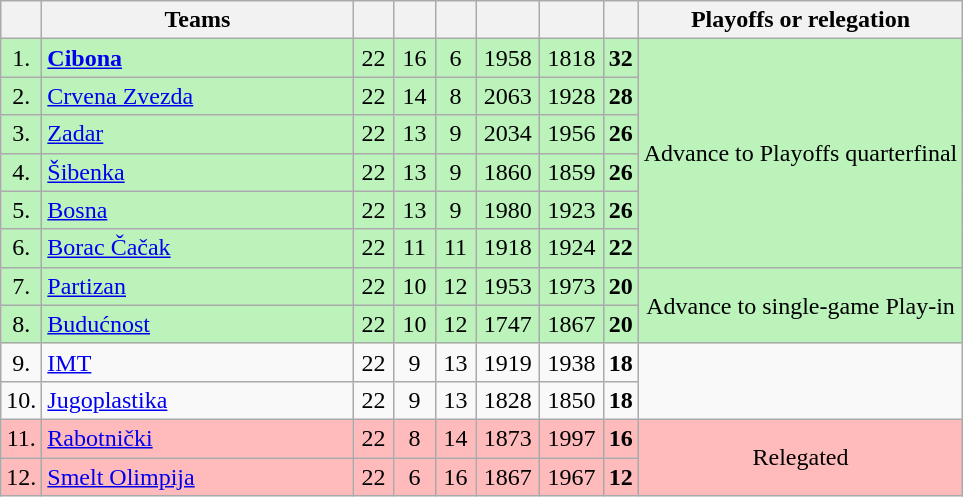<table class="wikitable" style="text-align: center;">
<tr>
<th width=20></th>
<th width=200>Teams</th>
<th width="20"></th>
<th width="20"></th>
<th width="20"></th>
<th width="35"></th>
<th width="35"></th>
<th></th>
<th>Playoffs or relegation</th>
</tr>
<tr align=center style="background:#BBF3BB">
<td>1.</td>
<td style="text-align:left;"><strong><a href='#'>Cibona</a></strong></td>
<td>22</td>
<td>16</td>
<td>6</td>
<td>1958</td>
<td>1818</td>
<td><strong>32</strong></td>
<td rowspan="6">Advance to Playoffs quarterfinal</td>
</tr>
<tr align=center style="background:#BBF3BB">
<td>2.</td>
<td style="text-align:left;"><a href='#'>Crvena Zvezda</a></td>
<td>22</td>
<td>14</td>
<td>8</td>
<td>2063</td>
<td>1928</td>
<td><strong>28</strong></td>
</tr>
<tr align=center style="background:#BBF3BB">
<td>3.</td>
<td style="text-align:left;"><a href='#'>Zadar</a></td>
<td>22</td>
<td>13</td>
<td>9</td>
<td>2034</td>
<td>1956</td>
<td><strong>26</strong></td>
</tr>
<tr align=center style="background:#BBF3BB">
<td>4.</td>
<td style="text-align:left;"><a href='#'>Šibenka</a></td>
<td>22</td>
<td>13</td>
<td>9</td>
<td>1860</td>
<td>1859</td>
<td><strong>26</strong></td>
</tr>
<tr align=center style="background:#BBF3BB">
<td>5.</td>
<td style="text-align:left;"><a href='#'>Bosna</a></td>
<td>22</td>
<td>13</td>
<td>9</td>
<td>1980</td>
<td>1923</td>
<td><strong>26</strong></td>
</tr>
<tr align=center style="background:#BBF3BB">
<td>6.</td>
<td style="text-align:left;"><a href='#'>Borac Čačak</a></td>
<td>22</td>
<td>11</td>
<td>11</td>
<td>1918</td>
<td>1924</td>
<td><strong>22</strong></td>
</tr>
<tr align=center style="background:#BBF3BB">
<td>7.</td>
<td style="text-align:left;"><a href='#'>Partizan</a></td>
<td>22</td>
<td>10</td>
<td>12</td>
<td>1953</td>
<td>1973</td>
<td><strong>20</strong></td>
<td rowspan="2">Advance to single-game Play-in</td>
</tr>
<tr align=center style="background:#BBF3BB">
<td>8.</td>
<td style="text-align:left;"><a href='#'>Budućnost</a></td>
<td>22</td>
<td>10</td>
<td>12</td>
<td>1747</td>
<td>1867</td>
<td><strong>20</strong></td>
</tr>
<tr align=center>
<td>9.</td>
<td style="text-align:left;"><a href='#'>IMT</a></td>
<td>22</td>
<td>9</td>
<td>13</td>
<td>1919</td>
<td>1938</td>
<td><strong>18</strong></td>
</tr>
<tr align=center>
<td>10.</td>
<td style="text-align:left;"><a href='#'>Jugoplastika</a></td>
<td>22</td>
<td>9</td>
<td>13</td>
<td>1828</td>
<td>1850</td>
<td><strong>18</strong></td>
</tr>
<tr align=center style="background:#FFBBBB">
<td>11.</td>
<td style="text-align:left;"><a href='#'>Rabotnički</a></td>
<td>22</td>
<td>8</td>
<td>14</td>
<td>1873</td>
<td>1997</td>
<td><strong>16</strong></td>
<td rowspan="2">Relegated</td>
</tr>
<tr align=center style="background:#FFBBBB">
<td>12.</td>
<td style="text-align:left;"><a href='#'>Smelt Olimpija</a></td>
<td>22</td>
<td>6</td>
<td>16</td>
<td>1867</td>
<td>1967</td>
<td><strong>12</strong></td>
</tr>
</table>
